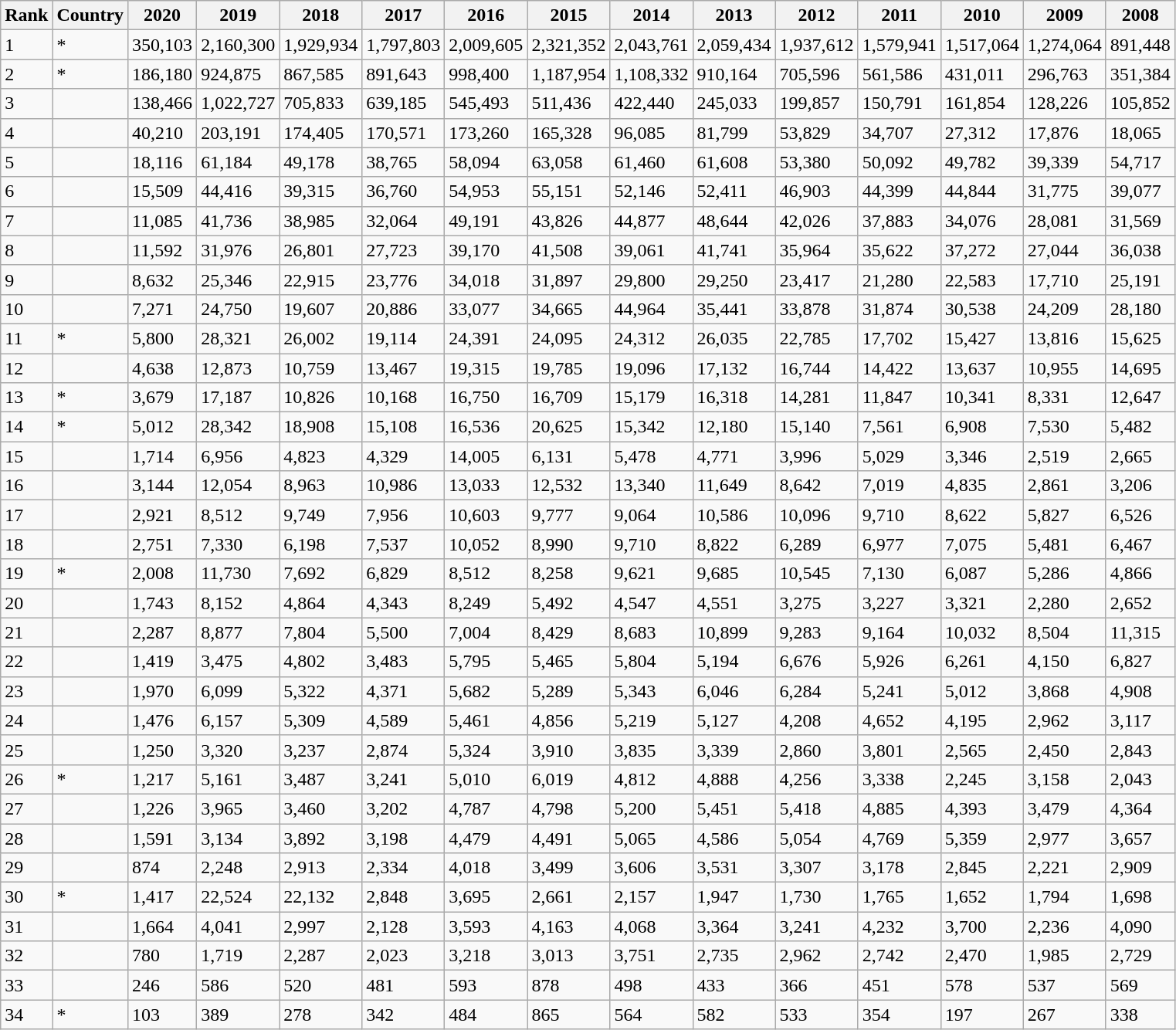<table class="wikitable sortable">
<tr>
<th>Rank</th>
<th>Country</th>
<th>2020</th>
<th>2019</th>
<th>2018</th>
<th>2017</th>
<th>2016</th>
<th>2015</th>
<th>2014</th>
<th>2013</th>
<th>2012</th>
<th>2011</th>
<th>2010</th>
<th>2009</th>
<th>2008</th>
</tr>
<tr>
<td>1</td>
<td>*</td>
<td>350,103</td>
<td>2,160,300</td>
<td>1,929,934</td>
<td>1,797,803</td>
<td>2,009,605</td>
<td>2,321,352</td>
<td>2,043,761</td>
<td>2,059,434</td>
<td>1,937,612</td>
<td>1,579,941</td>
<td>1,517,064</td>
<td>1,274,064</td>
<td>891,448</td>
</tr>
<tr>
<td>2</td>
<td>*</td>
<td>186,180</td>
<td>924,875</td>
<td>867,585</td>
<td>891,643</td>
<td>998,400</td>
<td>1,187,954</td>
<td>1,108,332</td>
<td>910,164</td>
<td>705,596</td>
<td>561,586</td>
<td>431,011</td>
<td>296,763</td>
<td>351,384</td>
</tr>
<tr>
<td>3</td>
<td></td>
<td>138,466</td>
<td>1,022,727</td>
<td>705,833</td>
<td>639,185</td>
<td>545,493</td>
<td>511,436</td>
<td>422,440</td>
<td>245,033</td>
<td>199,857</td>
<td>150,791</td>
<td>161,854</td>
<td>128,226</td>
<td>105,852</td>
</tr>
<tr>
<td>4</td>
<td></td>
<td>40,210</td>
<td>203,191</td>
<td>174,405</td>
<td>170,571</td>
<td>173,260</td>
<td>165,328</td>
<td>96,085</td>
<td>81,799</td>
<td>53,829</td>
<td>34,707</td>
<td>27,312</td>
<td>17,876</td>
<td>18,065</td>
</tr>
<tr>
<td>5</td>
<td></td>
<td>18,116</td>
<td>61,184</td>
<td>49,178</td>
<td>38,765</td>
<td>58,094</td>
<td>63,058</td>
<td>61,460</td>
<td>61,608</td>
<td>53,380</td>
<td>50,092</td>
<td>49,782</td>
<td>39,339</td>
<td>54,717</td>
</tr>
<tr>
<td>6</td>
<td></td>
<td>15,509</td>
<td>44,416</td>
<td>39,315</td>
<td>36,760</td>
<td>54,953</td>
<td>55,151</td>
<td>52,146</td>
<td>52,411</td>
<td>46,903</td>
<td>44,399</td>
<td>44,844</td>
<td>31,775</td>
<td>39,077</td>
</tr>
<tr>
<td>7</td>
<td></td>
<td>11,085</td>
<td>41,736</td>
<td>38,985</td>
<td>32,064</td>
<td>49,191</td>
<td>43,826</td>
<td>44,877</td>
<td>48,644</td>
<td>42,026</td>
<td>37,883</td>
<td>34,076</td>
<td>28,081</td>
<td>31,569</td>
</tr>
<tr>
<td>8</td>
<td></td>
<td>11,592</td>
<td>31,976</td>
<td>26,801</td>
<td>27,723</td>
<td>39,170</td>
<td>41,508</td>
<td>39,061</td>
<td>41,741</td>
<td>35,964</td>
<td>35,622</td>
<td>37,272</td>
<td>27,044</td>
<td>36,038</td>
</tr>
<tr>
<td>9</td>
<td></td>
<td>8,632</td>
<td>25,346</td>
<td>22,915</td>
<td>23,776</td>
<td>34,018</td>
<td>31,897</td>
<td>29,800</td>
<td>29,250</td>
<td>23,417</td>
<td>21,280</td>
<td>22,583</td>
<td>17,710</td>
<td>25,191</td>
</tr>
<tr>
<td>10</td>
<td></td>
<td>7,271</td>
<td>24,750</td>
<td>19,607</td>
<td>20,886</td>
<td>33,077</td>
<td>34,665</td>
<td>44,964</td>
<td>35,441</td>
<td>33,878</td>
<td>31,874</td>
<td>30,538</td>
<td>24,209</td>
<td>28,180</td>
</tr>
<tr>
<td>11</td>
<td>*</td>
<td>5,800</td>
<td>28,321</td>
<td>26,002</td>
<td>19,114</td>
<td>24,391</td>
<td>24,095</td>
<td>24,312</td>
<td>26,035</td>
<td>22,785</td>
<td>17,702</td>
<td>15,427</td>
<td>13,816</td>
<td>15,625</td>
</tr>
<tr>
<td>12</td>
<td></td>
<td>4,638</td>
<td>12,873</td>
<td>10,759</td>
<td>13,467</td>
<td>19,315</td>
<td>19,785</td>
<td>19,096</td>
<td>17,132</td>
<td>16,744</td>
<td>14,422</td>
<td>13,637</td>
<td>10,955</td>
<td>14,695</td>
</tr>
<tr>
<td>13</td>
<td>*</td>
<td>3,679</td>
<td>17,187</td>
<td>10,826</td>
<td>10,168</td>
<td>16,750</td>
<td>16,709</td>
<td>15,179</td>
<td>16,318</td>
<td>14,281</td>
<td>11,847</td>
<td>10,341</td>
<td>8,331</td>
<td>12,647</td>
</tr>
<tr>
<td>14</td>
<td>*</td>
<td>5,012</td>
<td>28,342</td>
<td>18,908</td>
<td>15,108</td>
<td>16,536</td>
<td>20,625</td>
<td>15,342</td>
<td>12,180</td>
<td>15,140</td>
<td>7,561</td>
<td>6,908</td>
<td>7,530</td>
<td>5,482</td>
</tr>
<tr>
<td>15</td>
<td></td>
<td>1,714</td>
<td>6,956</td>
<td>4,823</td>
<td>4,329</td>
<td>14,005</td>
<td>6,131</td>
<td>5,478</td>
<td>4,771</td>
<td>3,996</td>
<td>5,029</td>
<td>3,346</td>
<td>2,519</td>
<td>2,665</td>
</tr>
<tr>
<td>16</td>
<td></td>
<td>3,144</td>
<td>12,054</td>
<td>8,963</td>
<td>10,986</td>
<td>13,033</td>
<td>12,532</td>
<td>13,340</td>
<td>11,649</td>
<td>8,642</td>
<td>7,019</td>
<td>4,835</td>
<td>2,861</td>
<td>3,206</td>
</tr>
<tr>
<td>17</td>
<td></td>
<td>2,921</td>
<td>8,512</td>
<td>9,749</td>
<td>7,956</td>
<td>10,603</td>
<td>9,777</td>
<td>9,064</td>
<td>10,586</td>
<td>10,096</td>
<td>9,710</td>
<td>8,622</td>
<td>5,827</td>
<td>6,526</td>
</tr>
<tr>
<td>18</td>
<td></td>
<td>2,751</td>
<td>7,330</td>
<td>6,198</td>
<td>7,537</td>
<td>10,052</td>
<td>8,990</td>
<td>9,710</td>
<td>8,822</td>
<td>6,289</td>
<td>6,977</td>
<td>7,075</td>
<td>5,481</td>
<td>6,467</td>
</tr>
<tr>
<td>19</td>
<td>*</td>
<td>2,008</td>
<td>11,730</td>
<td>7,692</td>
<td>6,829</td>
<td>8,512</td>
<td>8,258</td>
<td>9,621</td>
<td>9,685</td>
<td>10,545</td>
<td>7,130</td>
<td>6,087</td>
<td>5,286</td>
<td>4,866</td>
</tr>
<tr>
<td>20</td>
<td></td>
<td>1,743</td>
<td>8,152</td>
<td>4,864</td>
<td>4,343</td>
<td>8,249</td>
<td>5,492</td>
<td>4,547</td>
<td>4,551</td>
<td>3,275</td>
<td>3,227</td>
<td>3,321</td>
<td>2,280</td>
<td>2,652</td>
</tr>
<tr>
<td>21</td>
<td></td>
<td>2,287</td>
<td>8,877</td>
<td>7,804</td>
<td>5,500</td>
<td>7,004</td>
<td>8,429</td>
<td>8,683</td>
<td>10,899</td>
<td>9,283</td>
<td>9,164</td>
<td>10,032</td>
<td>8,504</td>
<td>11,315</td>
</tr>
<tr>
<td>22</td>
<td></td>
<td>1,419</td>
<td>3,475</td>
<td>4,802</td>
<td>3,483</td>
<td>5,795</td>
<td>5,465</td>
<td>5,804</td>
<td>5,194</td>
<td>6,676</td>
<td>5,926</td>
<td>6,261</td>
<td>4,150</td>
<td>6,827</td>
</tr>
<tr>
<td>23</td>
<td></td>
<td>1,970</td>
<td>6,099</td>
<td>5,322</td>
<td>4,371</td>
<td>5,682</td>
<td>5,289</td>
<td>5,343</td>
<td>6,046</td>
<td>6,284</td>
<td>5,241</td>
<td>5,012</td>
<td>3,868</td>
<td>4,908</td>
</tr>
<tr>
<td>24</td>
<td></td>
<td>1,476</td>
<td>6,157</td>
<td>5,309</td>
<td>4,589</td>
<td>5,461</td>
<td>4,856</td>
<td>5,219</td>
<td>5,127</td>
<td>4,208</td>
<td>4,652</td>
<td>4,195</td>
<td>2,962</td>
<td>3,117</td>
</tr>
<tr>
<td>25</td>
<td></td>
<td>1,250</td>
<td>3,320</td>
<td>3,237</td>
<td>2,874</td>
<td>5,324</td>
<td>3,910</td>
<td>3,835</td>
<td>3,339</td>
<td>2,860</td>
<td>3,801</td>
<td>2,565</td>
<td>2,450</td>
<td>2,843</td>
</tr>
<tr>
<td>26</td>
<td>*</td>
<td>1,217</td>
<td>5,161</td>
<td>3,487</td>
<td>3,241</td>
<td>5,010</td>
<td>6,019</td>
<td>4,812</td>
<td>4,888</td>
<td>4,256</td>
<td>3,338</td>
<td>2,245</td>
<td>3,158</td>
<td>2,043</td>
</tr>
<tr>
<td>27</td>
<td></td>
<td>1,226</td>
<td>3,965</td>
<td>3,460</td>
<td>3,202</td>
<td>4,787</td>
<td>4,798</td>
<td>5,200</td>
<td>5,451</td>
<td>5,418</td>
<td>4,885</td>
<td>4,393</td>
<td>3,479</td>
<td>4,364</td>
</tr>
<tr>
<td>28</td>
<td></td>
<td>1,591</td>
<td>3,134</td>
<td>3,892</td>
<td>3,198</td>
<td>4,479</td>
<td>4,491</td>
<td>5,065</td>
<td>4,586</td>
<td>5,054</td>
<td>4,769</td>
<td>5,359</td>
<td>2,977</td>
<td>3,657</td>
</tr>
<tr>
<td>29</td>
<td></td>
<td>874</td>
<td>2,248</td>
<td>2,913</td>
<td>2,334</td>
<td>4,018</td>
<td>3,499</td>
<td>3,606</td>
<td>3,531</td>
<td>3,307</td>
<td>3,178</td>
<td>2,845</td>
<td>2,221</td>
<td>2,909</td>
</tr>
<tr>
<td>30</td>
<td>*</td>
<td>1,417</td>
<td>22,524</td>
<td>22,132</td>
<td>2,848</td>
<td>3,695</td>
<td>2,661</td>
<td>2,157</td>
<td>1,947</td>
<td>1,730</td>
<td>1,765</td>
<td>1,652</td>
<td>1,794</td>
<td>1,698</td>
</tr>
<tr>
<td>31</td>
<td></td>
<td>1,664</td>
<td>4,041</td>
<td>2,997</td>
<td>2,128</td>
<td>3,593</td>
<td>4,163</td>
<td>4,068</td>
<td>3,364</td>
<td>3,241</td>
<td>4,232</td>
<td>3,700</td>
<td>2,236</td>
<td>4,090</td>
</tr>
<tr>
<td>32</td>
<td></td>
<td>780</td>
<td>1,719</td>
<td>2,287</td>
<td>2,023</td>
<td>3,218</td>
<td>3,013</td>
<td>3,751</td>
<td>2,735</td>
<td>2,962</td>
<td>2,742</td>
<td>2,470</td>
<td>1,985</td>
<td>2,729</td>
</tr>
<tr>
<td>33</td>
<td></td>
<td>246</td>
<td>586</td>
<td>520</td>
<td>481</td>
<td>593</td>
<td>878</td>
<td>498</td>
<td>433</td>
<td>366</td>
<td>451</td>
<td>578</td>
<td>537</td>
<td>569</td>
</tr>
<tr>
<td>34</td>
<td>*</td>
<td>103</td>
<td>389</td>
<td>278</td>
<td>342</td>
<td>484</td>
<td>865</td>
<td>564</td>
<td>582</td>
<td>533</td>
<td>354</td>
<td>197</td>
<td>267</td>
<td>338</td>
</tr>
</table>
